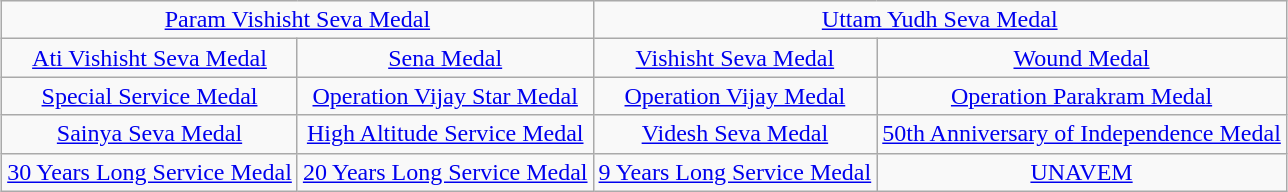<table class="wikitable" style="margin:1em auto; text-align:center;">
<tr>
<td colspan="2"><a href='#'>Param Vishisht Seva Medal</a></td>
<td colspan="2"><a href='#'>Uttam Yudh Seva Medal</a></td>
</tr>
<tr>
<td><a href='#'>Ati Vishisht Seva Medal</a></td>
<td><a href='#'>Sena Medal</a></td>
<td><a href='#'>Vishisht Seva Medal</a></td>
<td><a href='#'>Wound Medal</a></td>
</tr>
<tr>
<td><a href='#'>Special Service Medal</a></td>
<td><a href='#'>Operation Vijay Star Medal</a></td>
<td><a href='#'>Operation Vijay Medal</a></td>
<td><a href='#'>Operation Parakram Medal</a></td>
</tr>
<tr>
<td><a href='#'>Sainya Seva Medal</a></td>
<td><a href='#'>High Altitude Service Medal</a></td>
<td><a href='#'>Videsh Seva Medal</a></td>
<td><a href='#'>50th Anniversary of Independence Medal</a></td>
</tr>
<tr>
<td><a href='#'>30 Years Long Service Medal</a></td>
<td><a href='#'>20 Years Long Service Medal</a></td>
<td><a href='#'>9 Years Long Service Medal</a></td>
<td><a href='#'>UNAVEM</a></td>
</tr>
</table>
